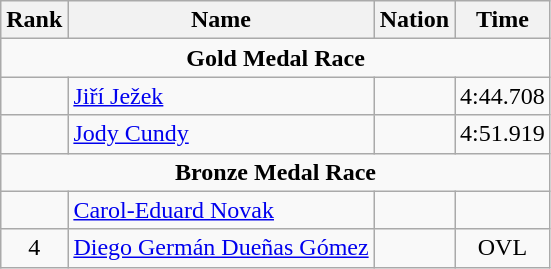<table class="wikitable" style="text-align:center">
<tr>
<th>Rank</th>
<th>Name</th>
<th>Nation</th>
<th>Time</th>
</tr>
<tr>
<td colspan=4><strong>Gold Medal Race</strong></td>
</tr>
<tr>
<td></td>
<td align=left><a href='#'>Jiří Ježek</a></td>
<td align=left></td>
<td>4:44.708</td>
</tr>
<tr>
<td></td>
<td align=left><a href='#'>Jody Cundy</a></td>
<td align=left></td>
<td>4:51.919</td>
</tr>
<tr>
<td colspan=4><strong>Bronze Medal Race</strong></td>
</tr>
<tr>
<td></td>
<td align=left><a href='#'>Carol-Eduard Novak</a></td>
<td align=left></td>
<td></td>
</tr>
<tr>
<td>4</td>
<td align=left><a href='#'>Diego Germán Dueñas Gómez</a></td>
<td align=left></td>
<td>OVL</td>
</tr>
</table>
